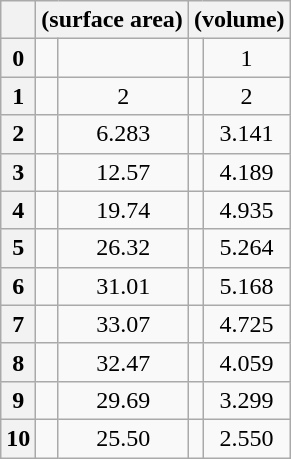<table class="wikitable" style="text-align:center">
<tr>
<th></th>
<th colspan=2> (surface area)</th>
<th colspan=2> (volume)</th>
</tr>
<tr>
<th>0</th>
<td></td>
<td></td>
<td></td>
<td>1</td>
</tr>
<tr>
<th>1</th>
<td></td>
<td>2</td>
<td></td>
<td>2</td>
</tr>
<tr>
<th>2</th>
<td></td>
<td>6.283</td>
<td></td>
<td>3.141</td>
</tr>
<tr>
<th>3</th>
<td></td>
<td>12.57</td>
<td></td>
<td>4.189</td>
</tr>
<tr>
<th>4</th>
<td></td>
<td>19.74</td>
<td></td>
<td>4.935</td>
</tr>
<tr>
<th>5</th>
<td></td>
<td>26.32</td>
<td></td>
<td>5.264</td>
</tr>
<tr>
<th>6</th>
<td></td>
<td>31.01</td>
<td></td>
<td>5.168</td>
</tr>
<tr>
<th>7</th>
<td></td>
<td>33.07</td>
<td></td>
<td>4.725</td>
</tr>
<tr>
<th>8</th>
<td></td>
<td>32.47</td>
<td></td>
<td>4.059</td>
</tr>
<tr>
<th>9</th>
<td></td>
<td>29.69</td>
<td></td>
<td>3.299</td>
</tr>
<tr>
<th>10</th>
<td></td>
<td>25.50</td>
<td></td>
<td>2.550</td>
</tr>
</table>
